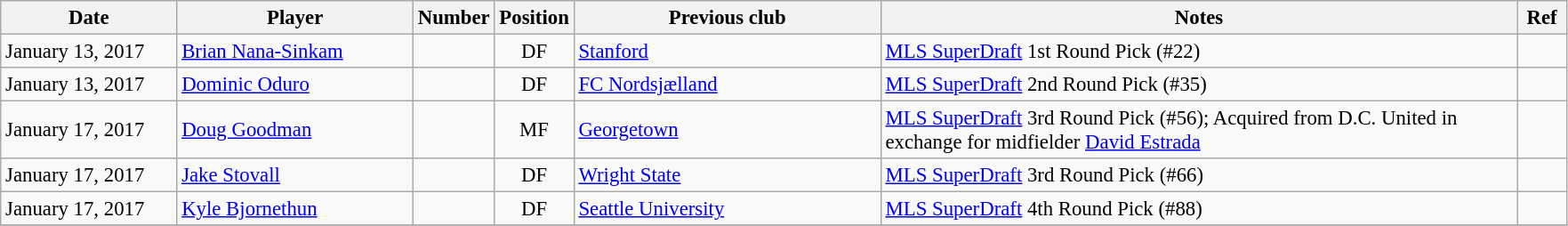<table class="wikitable" style="text-align:left; font-size:95%;">
<tr>
<th style="background:; width:125px;">Date</th>
<th style="background:; width:170px;">Player</th>
<th style="background:; width:50px;">Number</th>
<th style="background:; width:50px;">Position</th>
<th style="background:; width:223px;">Previous club</th>
<th style="background:; width:470px;">Notes</th>
<th style="background:; width:30px;">Ref</th>
</tr>
<tr>
<td>January 13, 2017</td>
<td><a href='#'>Brian Nana-Sinkam</a></td>
<td align=center></td>
<td align=center>DF</td>
<td> <a href='#'>Stanford</a></td>
<td><a href='#'>MLS SuperDraft</a> 1st Round Pick (#22)</td>
<td></td>
</tr>
<tr>
<td>January 13, 2017</td>
<td><a href='#'>Dominic Oduro</a></td>
<td align=center></td>
<td align=center>DF</td>
<td> <a href='#'>FC Nordsjælland</a></td>
<td><a href='#'>MLS SuperDraft</a> 2nd Round Pick (#35)</td>
<td></td>
</tr>
<tr>
<td>January 17, 2017</td>
<td><a href='#'>Doug Goodman</a></td>
<td align=center></td>
<td align=center>MF</td>
<td> <a href='#'>Georgetown</a></td>
<td><a href='#'>MLS SuperDraft</a> 3rd Round Pick (#56); Acquired from D.C. United in exchange for midfielder <a href='#'>David Estrada</a></td>
<td></td>
</tr>
<tr>
<td>January 17, 2017</td>
<td><a href='#'>Jake Stovall</a></td>
<td align=center></td>
<td align=center>DF</td>
<td> <a href='#'>Wright State</a></td>
<td><a href='#'>MLS SuperDraft</a> 3rd Round Pick (#66)</td>
<td></td>
</tr>
<tr>
<td>January 17, 2017</td>
<td><a href='#'>Kyle Bjornethun</a></td>
<td align=center></td>
<td align=center>DF</td>
<td> <a href='#'>Seattle University</a></td>
<td><a href='#'>MLS SuperDraft</a> 4th Round Pick (#88)</td>
<td></td>
</tr>
<tr>
</tr>
</table>
